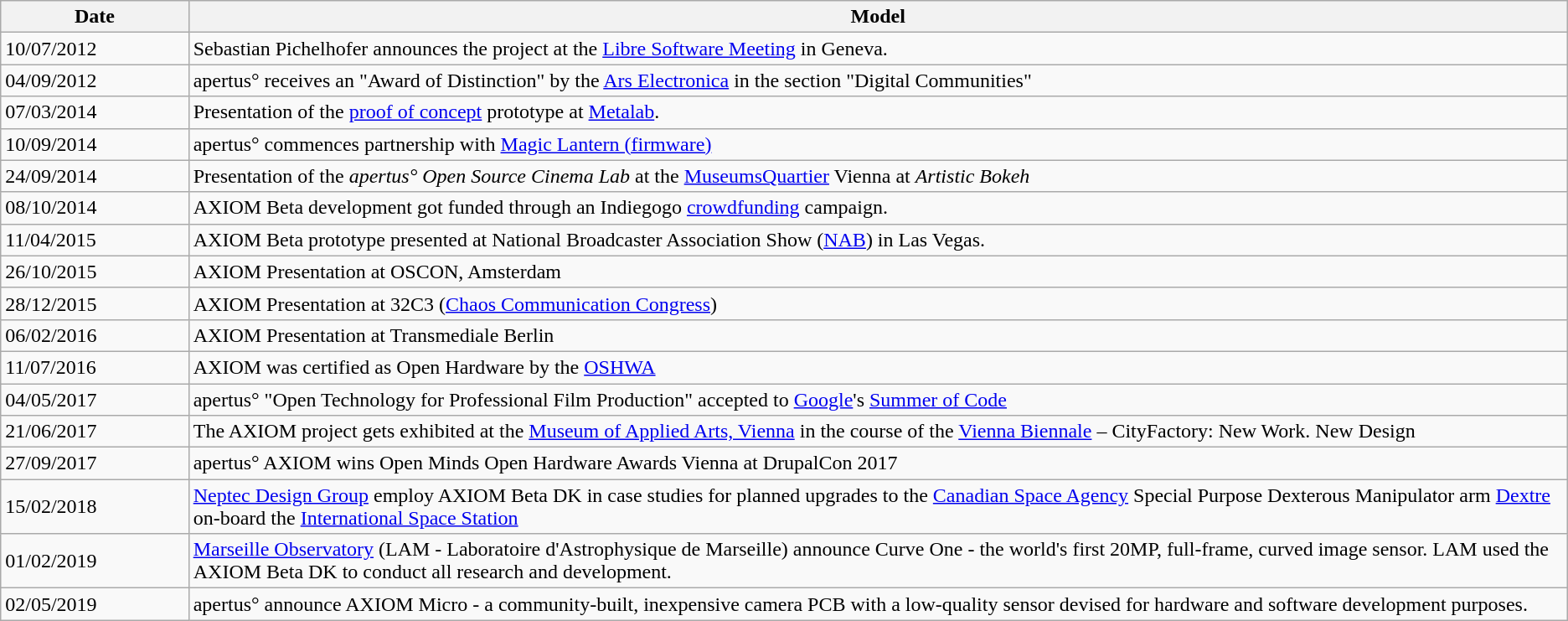<table class="wikitable">
<tr>
<th width=12%>Date</th>
<th>Model</th>
</tr>
<tr>
<td>10/07/2012</td>
<td>Sebastian Pichelhofer announces the project at the <a href='#'>Libre Software Meeting</a> in Geneva.</td>
</tr>
<tr>
<td>04/09/2012</td>
<td>apertus° receives an "Award of Distinction" by the <a href='#'>Ars Electronica</a> in the section "Digital Communities"</td>
</tr>
<tr>
<td>07/03/2014</td>
<td>Presentation of the <a href='#'>proof of concept</a> prototype at <a href='#'>Metalab</a>.</td>
</tr>
<tr>
<td>10/09/2014</td>
<td>apertus° commences partnership with <a href='#'>Magic Lantern (firmware)</a></td>
</tr>
<tr>
<td>24/09/2014</td>
<td>Presentation of the <em>apertus° Open Source Cinema Lab</em> at the <a href='#'>MuseumsQuartier</a> Vienna at <em>Artistic Bokeh</em></td>
</tr>
<tr>
<td>08/10/2014</td>
<td>AXIOM Beta development got funded through an Indiegogo <a href='#'>crowdfunding</a> campaign.</td>
</tr>
<tr>
<td>11/04/2015</td>
<td>AXIOM Beta prototype presented at National Broadcaster Association Show (<a href='#'>NAB</a>) in Las Vegas.</td>
</tr>
<tr>
<td>26/10/2015</td>
<td>AXIOM Presentation at OSCON, Amsterdam</td>
</tr>
<tr>
<td>28/12/2015</td>
<td>AXIOM Presentation at 32C3 (<a href='#'>Chaos Communication Congress</a>)</td>
</tr>
<tr>
<td>06/02/2016</td>
<td>AXIOM Presentation at Transmediale Berlin</td>
</tr>
<tr>
<td>11/07/2016</td>
<td>AXIOM was certified as Open Hardware by the <a href='#'>OSHWA</a></td>
</tr>
<tr>
<td>04/05/2017</td>
<td>apertus° "Open Technology for Professional Film Production" accepted to <a href='#'>Google</a>'s <a href='#'>Summer of Code</a></td>
</tr>
<tr>
<td>21/06/2017</td>
<td>The AXIOM project gets exhibited at the <a href='#'>Museum of Applied Arts, Vienna</a> in the course of the <a href='#'>Vienna Biennale</a> – CityFactory: New Work. New Design</td>
</tr>
<tr>
<td>27/09/2017</td>
<td>apertus° AXIOM wins Open Minds Open Hardware Awards Vienna at DrupalCon 2017</td>
</tr>
<tr>
<td>15/02/2018</td>
<td><a href='#'>Neptec Design Group</a> employ AXIOM Beta DK in case studies for planned upgrades to the <a href='#'>Canadian Space Agency</a> Special Purpose Dexterous Manipulator arm <a href='#'>Dextre</a> on-board the <a href='#'>International Space Station</a></td>
</tr>
<tr>
<td>01/02/2019</td>
<td><a href='#'>Marseille Observatory</a> (LAM - Laboratoire d'Astrophysique de Marseille) announce Curve One - the world's first 20MP, full-frame, curved image sensor. LAM used the AXIOM Beta DK to conduct all research and development.</td>
</tr>
<tr>
<td>02/05/2019</td>
<td>apertus° announce AXIOM Micro - a community-built, inexpensive camera PCB with a low-quality sensor devised for hardware and software development purposes.</td>
</tr>
</table>
